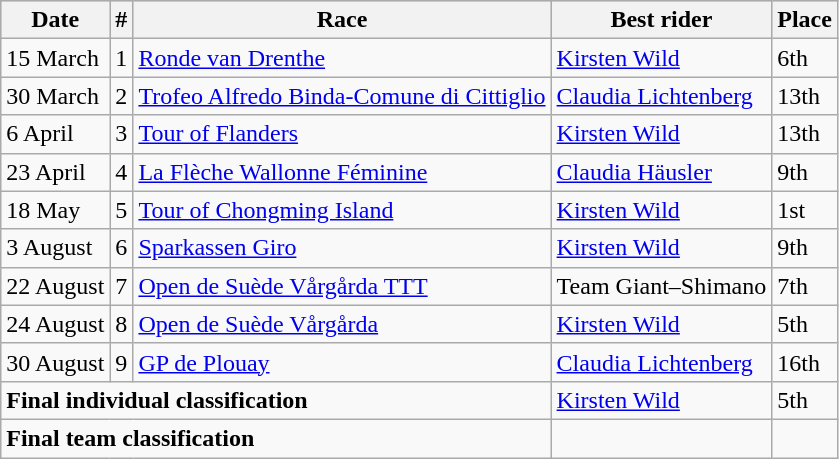<table class="wikitable">
<tr style="background:#ccccff;">
<th>Date</th>
<th>#</th>
<th>Race</th>
<th>Best rider</th>
<th>Place</th>
</tr>
<tr>
<td>15 March</td>
<td>1</td>
<td><a href='#'>Ronde van Drenthe</a></td>
<td> <a href='#'>Kirsten Wild</a></td>
<td>6th</td>
</tr>
<tr>
<td>30 March</td>
<td>2</td>
<td><a href='#'>Trofeo Alfredo Binda-Comune di Cittiglio</a></td>
<td> <a href='#'>Claudia Lichtenberg</a></td>
<td>13th</td>
</tr>
<tr>
<td>6 April</td>
<td>3</td>
<td><a href='#'>Tour of Flanders</a></td>
<td> <a href='#'>Kirsten Wild</a></td>
<td>13th</td>
</tr>
<tr>
<td>23 April</td>
<td>4</td>
<td><a href='#'>La Flèche Wallonne Féminine</a></td>
<td> <a href='#'>Claudia Häusler</a></td>
<td>9th</td>
</tr>
<tr>
<td>18 May</td>
<td>5</td>
<td><a href='#'>Tour of Chongming Island</a></td>
<td> <a href='#'>Kirsten Wild</a></td>
<td>1st</td>
</tr>
<tr>
<td>3 August</td>
<td>6</td>
<td><a href='#'>Sparkassen Giro</a></td>
<td> <a href='#'>Kirsten Wild</a></td>
<td>9th</td>
</tr>
<tr>
<td>22 August</td>
<td>7</td>
<td><a href='#'>Open de Suède Vårgårda TTT</a></td>
<td>Team Giant–Shimano</td>
<td>7th</td>
</tr>
<tr>
<td>24 August</td>
<td>8</td>
<td><a href='#'>Open de Suède Vårgårda</a></td>
<td> <a href='#'>Kirsten Wild</a></td>
<td>5th</td>
</tr>
<tr>
<td>30 August</td>
<td>9</td>
<td><a href='#'>GP de Plouay</a></td>
<td> <a href='#'>Claudia Lichtenberg</a></td>
<td>16th</td>
</tr>
<tr>
<td colspan=3><strong>Final individual classification</strong></td>
<td> <a href='#'>Kirsten Wild</a></td>
<td>5th</td>
</tr>
<tr>
<td colspan=3><strong>Final team classification</strong></td>
<td></td>
<td></td>
</tr>
</table>
